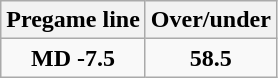<table class="wikitable">
<tr align="center">
<th style=>Pregame line</th>
<th style=>Over/under</th>
</tr>
<tr align="center">
<td><strong>MD -7.5</strong></td>
<td><strong>58.5</strong></td>
</tr>
</table>
